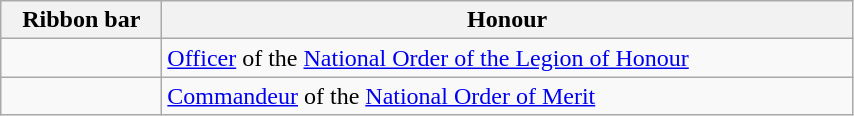<table class="wikitable"  style="width: 45%">
<tr>
<th style="width:100px;">Ribbon bar</th>
<th>Honour</th>
</tr>
<tr>
<td></td>
<td><a href='#'>Officer</a> of the <a href='#'>National Order of the Legion of Honour</a></td>
</tr>
<tr>
<td></td>
<td><a href='#'>Commandeur</a> of the <a href='#'>National Order of Merit</a></td>
</tr>
</table>
